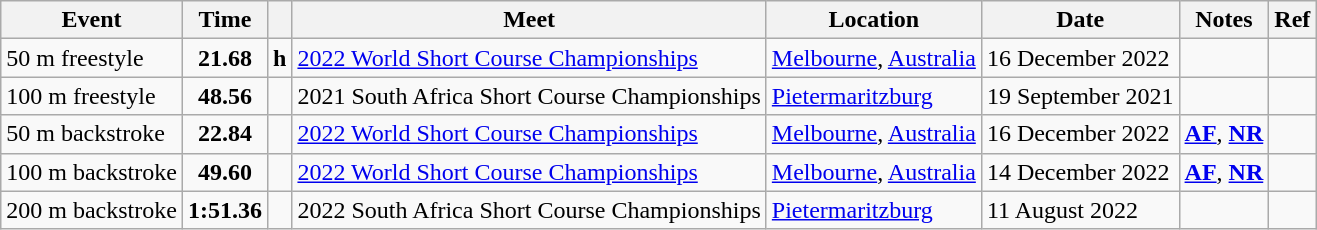<table class="wikitable">
<tr>
<th>Event</th>
<th>Time</th>
<th></th>
<th>Meet</th>
<th>Location</th>
<th>Date</th>
<th>Notes</th>
<th>Ref</th>
</tr>
<tr>
<td>50 m freestyle</td>
<td style="text-align:center;"><strong>21.68</strong></td>
<td><strong>h</strong></td>
<td><a href='#'>2022 World Short Course Championships</a></td>
<td><a href='#'>Melbourne</a>, <a href='#'>Australia</a></td>
<td>16 December 2022</td>
<td style="text-align:center;"></td>
<td style="text-align:center;"></td>
</tr>
<tr>
<td>100 m freestyle</td>
<td style="text-align:center;"><strong>48.56</strong></td>
<td></td>
<td>2021 South Africa Short Course Championships</td>
<td><a href='#'>Pietermaritzburg</a></td>
<td>19 September 2021</td>
<td style="text-align:center;"></td>
<td style="text-align:center;"></td>
</tr>
<tr>
<td>50 m backstroke</td>
<td style="text-align:center;"><strong>22.84</strong></td>
<td></td>
<td><a href='#'>2022 World Short Course Championships</a></td>
<td><a href='#'>Melbourne</a>, <a href='#'>Australia</a></td>
<td>16 December 2022</td>
<td style="text-align:center;"><strong><a href='#'>AF</a></strong>, <strong><a href='#'>NR</a></strong></td>
<td style="text-align:center;"></td>
</tr>
<tr>
<td>100 m backstroke</td>
<td style="text-align:center;"><strong>49.60</strong></td>
<td></td>
<td><a href='#'>2022 World Short Course Championships</a></td>
<td><a href='#'>Melbourne</a>, <a href='#'>Australia</a></td>
<td>14 December 2022</td>
<td style="text-align:center;"><strong><a href='#'>AF</a></strong>, <strong><a href='#'>NR</a></strong></td>
<td style="text-align:center;"></td>
</tr>
<tr>
<td>200 m backstroke</td>
<td style="text-align:center;"><strong>1:51.36</strong></td>
<td></td>
<td>2022 South Africa Short Course Championships</td>
<td><a href='#'>Pietermaritzburg</a></td>
<td>11 August 2022</td>
<td style="text-align:center;"></td>
<td style="text-align:center;"></td>
</tr>
</table>
